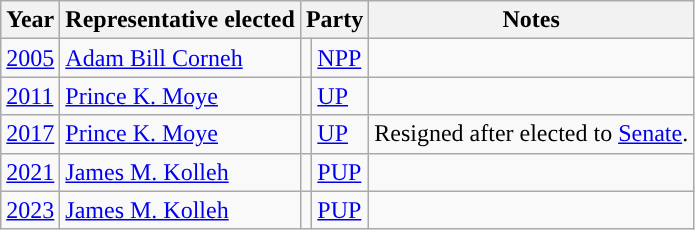<table class="wikitable">
<tr>
<th>Year</th>
<th>Representative elected</th>
<th colspan=2>Party</th>
<th>Notes</th>
</tr>
<tr>
<td><a href='#'>2005</a></td>
<td><a href='#'>Adam Bill Corneh</a></td>
<td></td>
<td><a href='#'>NPP</a></td>
<td></td>
</tr>
<tr>
<td><a href='#'>2011</a></td>
<td><a href='#'>Prince K. Moye</a></td>
<td></td>
<td><a href='#'>UP</a></td>
<td></td>
</tr>
<tr>
<td><a href='#'>2017</a></td>
<td><a href='#'>Prince K. Moye</a></td>
<td></td>
<td><a href='#'>UP</a></td>
<td>Resigned after elected to <a href='#'>Senate</a>.</td>
</tr>
<tr>
<td><a href='#'>2021</a></td>
<td><a href='#'>James M. Kolleh</a></td>
<td></td>
<td><a href='#'>PUP</a></td>
<td></td>
</tr>
<tr>
<td><a href='#'>2023</a></td>
<td><a href='#'>James M. Kolleh</a></td>
<td></td>
<td><a href='#'>PUP</a></td>
<td></td>
</tr>
</table>
